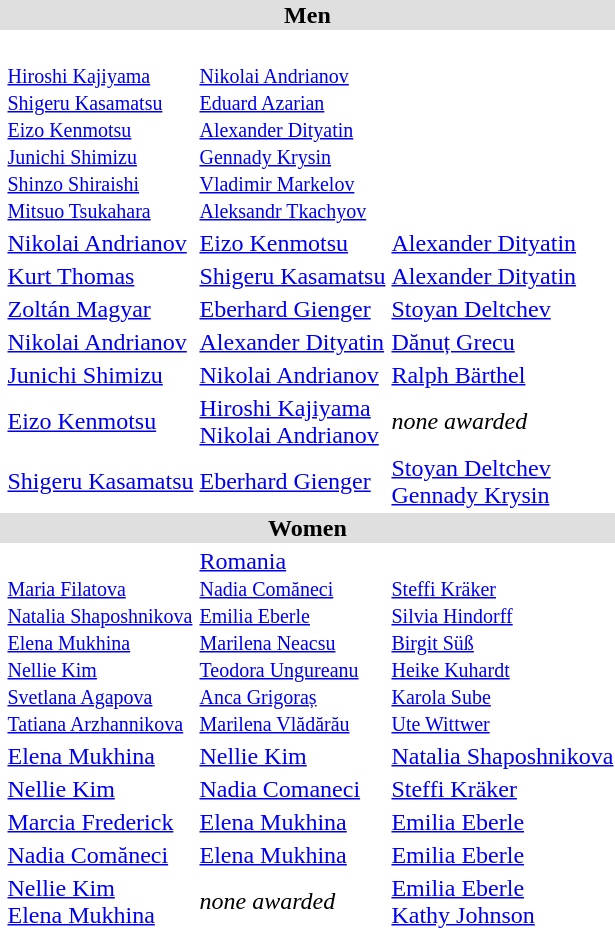<table>
<tr style="background:#dfdfdf;">
<td colspan="4" style="text-align:center;"><strong>Men</strong></td>
</tr>
<tr>
<th scope=row style="text-align:left"><br></th>
<td><br><small><a href='#'>Hiroshi Kajiyama</a><br><a href='#'>Shigeru Kasamatsu</a><br><a href='#'>Eizo Kenmotsu</a><br><a href='#'>Junichi Shimizu</a><br><a href='#'>Shinzo Shiraishi</a><br><a href='#'>Mitsuo Tsukahara</a></small></td>
<td><br><small><a href='#'>Nikolai Andrianov</a><br><a href='#'>Eduard Azarian</a><br><a href='#'>Alexander Dityatin</a><br><a href='#'>Gennady Krysin</a><br><a href='#'>Vladimir Markelov</a><br><a href='#'>Aleksandr Tkachyov</a></small></td>
<td><br></td>
</tr>
<tr>
<th scope=row style="text-align:left"><br></th>
<td> <a href='#'>Nikolai Andrianov</a></td>
<td> <a href='#'>Eizo Kenmotsu</a></td>
<td> <a href='#'>Alexander Dityatin</a></td>
</tr>
<tr>
<th scope=row style="text-align:left"><br></th>
<td> <a href='#'>Kurt Thomas</a></td>
<td> <a href='#'>Shigeru Kasamatsu</a></td>
<td> <a href='#'>Alexander Dityatin</a></td>
</tr>
<tr>
<th scope=row style="text-align:left"><br></th>
<td> <a href='#'>Zoltán Magyar</a></td>
<td> <a href='#'>Eberhard Gienger</a></td>
<td> <a href='#'>Stoyan Deltchev</a></td>
</tr>
<tr>
<th scope=row style="text-align:left"><br></th>
<td> <a href='#'>Nikolai Andrianov</a></td>
<td> <a href='#'>Alexander Dityatin</a></td>
<td> <a href='#'>Dănuț Grecu</a></td>
</tr>
<tr>
<th scope=row style="text-align:left"><br></th>
<td> <a href='#'>Junichi Shimizu</a></td>
<td> <a href='#'>Nikolai Andrianov</a></td>
<td> <a href='#'>Ralph Bärthel</a></td>
</tr>
<tr>
<th scope=row style="text-align:left"><br></th>
<td> <a href='#'>Eizo Kenmotsu</a></td>
<td> <a href='#'>Hiroshi Kajiyama</a><br> <a href='#'>Nikolai Andrianov</a></td>
<td><em>none awarded</em></td>
</tr>
<tr>
<th scope=row style="text-align:left"><br></th>
<td> <a href='#'>Shigeru Kasamatsu</a></td>
<td> <a href='#'>Eberhard Gienger</a></td>
<td> <a href='#'>Stoyan Deltchev</a><br> <a href='#'>Gennady Krysin</a></td>
</tr>
<tr style="background:#dfdfdf;">
<td colspan="4" style="text-align:center;"><strong>Women</strong></td>
</tr>
<tr>
<th scope=row style="text-align:left"><br></th>
<td><br><small><a href='#'>Maria Filatova</a><br><a href='#'>Natalia Shaposhnikova</a><br><a href='#'>Elena Mukhina</a><br><a href='#'>Nellie Kim</a><br><a href='#'>Svetlana Agapova</a><br><a href='#'>Tatiana Arzhannikova</a></small></td>
<td> <a href='#'>Romania</a><br><small><a href='#'>Nadia Comăneci</a><br><a href='#'>Emilia Eberle</a><br><a href='#'>Marilena Neacsu</a><br><a href='#'>Teodora Ungureanu</a><br><a href='#'>Anca Grigoraș</a><br><a href='#'>Marilena Vlădărău</a></small></td>
<td><br><small><a href='#'>Steffi Kräker</a><br><a href='#'>Silvia Hindorff</a><br><a href='#'>Birgit Süß</a><br><a href='#'>Heike Kuhardt</a><br><a href='#'>Karola Sube</a><br><a href='#'>Ute Wittwer</a></small></td>
</tr>
<tr>
<th scope=row style="text-align:left"><br></th>
<td> <a href='#'>Elena Mukhina</a></td>
<td> <a href='#'>Nellie Kim</a></td>
<td> <a href='#'>Natalia Shaposhnikova</a></td>
</tr>
<tr>
<th scope=row style="text-align:left"><br></th>
<td> <a href='#'>Nellie Kim</a></td>
<td> <a href='#'>Nadia Comaneci</a></td>
<td> <a href='#'>Steffi Kräker</a></td>
</tr>
<tr>
<th scope=row style="text-align:left"><br></th>
<td> <a href='#'>Marcia Frederick</a></td>
<td> <a href='#'>Elena Mukhina</a></td>
<td> <a href='#'>Emilia Eberle</a></td>
</tr>
<tr>
<th scope=row style="text-align:left"><br></th>
<td> <a href='#'>Nadia Comăneci</a></td>
<td> <a href='#'>Elena Mukhina</a></td>
<td> <a href='#'>Emilia Eberle</a></td>
</tr>
<tr>
<th scope=row style="text-align:left"><br></th>
<td> <a href='#'>Nellie Kim</a><br> <a href='#'>Elena Mukhina</a></td>
<td><em>none awarded</em></td>
<td> <a href='#'>Emilia Eberle</a><br> <a href='#'>Kathy Johnson</a></td>
</tr>
</table>
